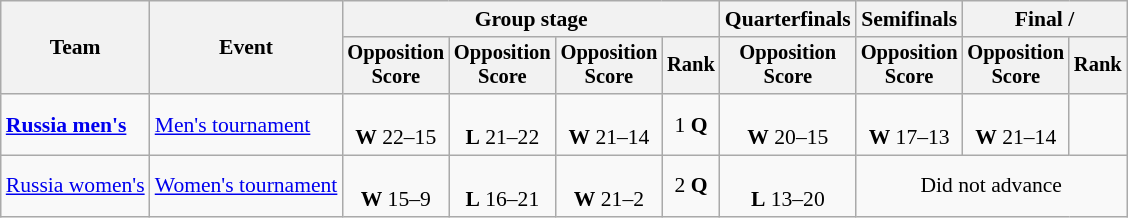<table class="wikitable" style="text-align:center; font-size:90%">
<tr>
<th rowspan=2>Team</th>
<th rowspan=2>Event</th>
<th colspan=4>Group stage</th>
<th>Quarterfinals</th>
<th>Semifinals</th>
<th colspan=2>Final / </th>
</tr>
<tr style="font-size:95%">
<th>Opposition<br>Score</th>
<th>Opposition<br>Score</th>
<th>Opposition<br>Score</th>
<th>Rank</th>
<th>Opposition<br>Score</th>
<th>Opposition<br>Score</th>
<th>Opposition<br>Score</th>
<th>Rank</th>
</tr>
<tr>
<td align=left><strong><a href='#'>Russia men's</a></strong></td>
<td align=left><a href='#'>Men's tournament</a></td>
<td><br><strong>W</strong> 22–15</td>
<td><br><strong>L</strong> 21–22</td>
<td><br><strong>W</strong> 21–14</td>
<td>1 <strong>Q</strong></td>
<td><br><strong>W</strong> 20–15</td>
<td><br><strong>W</strong> 17–13</td>
<td><br><strong>W</strong> 21–14</td>
<td></td>
</tr>
<tr>
<td align=left><a href='#'>Russia women's</a></td>
<td align=left><a href='#'>Women's tournament</a></td>
<td><br><strong>W</strong> 15–9</td>
<td><br><strong>L</strong> 16–21</td>
<td><br><strong>W</strong> 21–2</td>
<td>2 <strong>Q</strong></td>
<td><br><strong>L</strong> 13–20</td>
<td colspan=3>Did not advance</td>
</tr>
</table>
